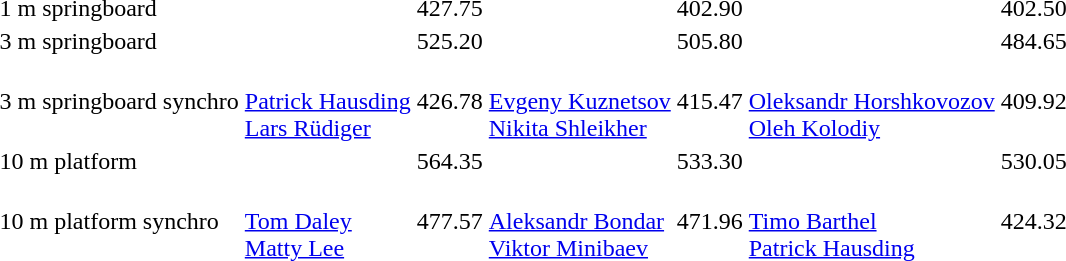<table>
<tr>
<td>1 m springboard<br></td>
<td></td>
<td>427.75</td>
<td></td>
<td>402.90</td>
<td></td>
<td>402.50</td>
</tr>
<tr>
<td>3 m springboard<br></td>
<td></td>
<td>525.20</td>
<td></td>
<td>505.80</td>
<td></td>
<td>484.65</td>
</tr>
<tr>
<td>3 m springboard synchro<br></td>
<td><br><a href='#'>Patrick Hausding</a><br><a href='#'>Lars Rüdiger</a></td>
<td>426.78</td>
<td><br><a href='#'>Evgeny Kuznetsov</a><br><a href='#'>Nikita Shleikher</a></td>
<td>415.47</td>
<td><br><a href='#'>Oleksandr Horshkovozov</a><br><a href='#'>Oleh Kolodiy</a></td>
<td>409.92</td>
</tr>
<tr>
<td>10 m platform<br></td>
<td></td>
<td>564.35</td>
<td></td>
<td>533.30</td>
<td></td>
<td>530.05</td>
</tr>
<tr>
<td>10 m platform synchro<br></td>
<td><br><a href='#'>Tom Daley</a><br><a href='#'>Matty Lee</a></td>
<td>477.57</td>
<td><br><a href='#'>Aleksandr Bondar</a><br><a href='#'>Viktor Minibaev</a></td>
<td>471.96</td>
<td><br><a href='#'>Timo Barthel</a><br><a href='#'>Patrick Hausding</a></td>
<td>424.32</td>
</tr>
</table>
